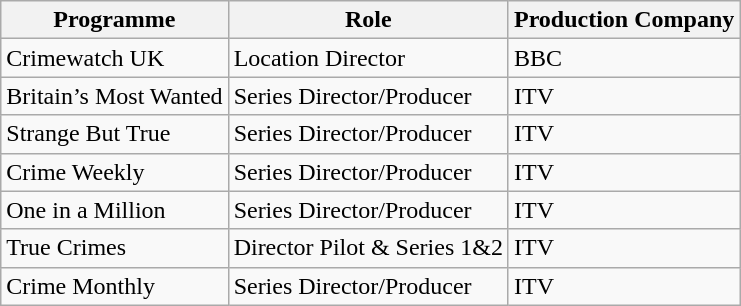<table class="wikitable">
<tr>
<th>Programme</th>
<th>Role</th>
<th>Production Company</th>
</tr>
<tr>
<td>Crimewatch UK</td>
<td>Location Director</td>
<td>BBC</td>
</tr>
<tr>
<td>Britain’s Most Wanted</td>
<td>Series Director/Producer</td>
<td>ITV</td>
</tr>
<tr>
<td>Strange But True</td>
<td>Series Director/Producer</td>
<td>ITV</td>
</tr>
<tr>
<td>Crime Weekly</td>
<td>Series Director/Producer</td>
<td>ITV</td>
</tr>
<tr>
<td>One in a Million</td>
<td>Series Director/Producer</td>
<td>ITV</td>
</tr>
<tr>
<td>True Crimes</td>
<td>Director Pilot & Series 1&2</td>
<td>ITV</td>
</tr>
<tr>
<td>Crime Monthly</td>
<td>Series Director/Producer</td>
<td>ITV</td>
</tr>
</table>
